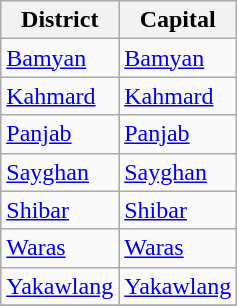<table class="wikitable sortable">
<tr>
<th>District</th>
<th>Capital</th>
</tr>
<tr>
<td><a href='#'>Bamyan</a></td>
<td><a href='#'>Bamyan</a></td>
</tr>
<tr>
<td><a href='#'>Kahmard</a></td>
<td><a href='#'>Kahmard</a></td>
</tr>
<tr>
<td><a href='#'>Panjab</a></td>
<td><a href='#'>Panjab</a></td>
</tr>
<tr>
<td><a href='#'>Sayghan</a></td>
<td><a href='#'>Sayghan</a></td>
</tr>
<tr>
<td><a href='#'>Shibar</a></td>
<td><a href='#'>Shibar</a></td>
</tr>
<tr>
<td><a href='#'>Waras</a></td>
<td><a href='#'>Waras</a></td>
</tr>
<tr>
<td><a href='#'>Yakawlang</a></td>
<td><a href='#'>Yakawlang</a></td>
</tr>
<tr>
</tr>
</table>
